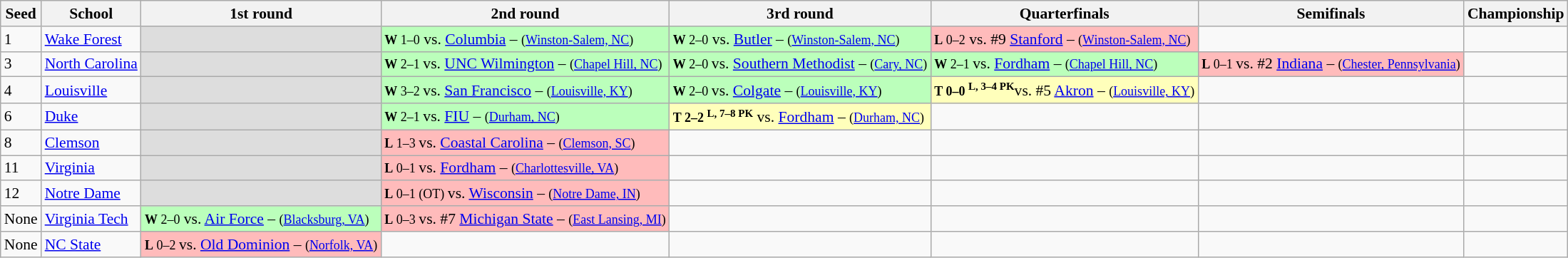<table class="sortable wikitable" style="white-space:nowrap; font-size:90%;">
<tr>
<th>Seed</th>
<th>School</th>
<th>1st round</th>
<th>2nd round</th>
<th>3rd round</th>
<th>Quarterfinals</th>
<th>Semifinals</th>
<th>Championship</th>
</tr>
<tr>
<td>1</td>
<td><a href='#'>Wake Forest</a></td>
<td bgcolor=#ddd></td>
<td style="background:#bfb;"><small> <strong>W</strong> 1–0</small> vs. <a href='#'>Columbia</a> – <small> (<a href='#'>Winston-Salem, NC</a>)</small></td>
<td style="background:#bfb;"><small> <strong>W</strong> 2–0</small> vs. <a href='#'>Butler</a> – <small> (<a href='#'>Winston-Salem, NC</a>)</small></td>
<td style="background:#fbb;"><small> <strong>L</strong> 0–2</small> vs. #9 <a href='#'>Stanford</a> – <small> (<a href='#'>Winston-Salem, NC</a>)</small></td>
<td></td>
<td></td>
</tr>
<tr>
<td>3</td>
<td><a href='#'>North Carolina</a></td>
<td bgcolor=#ddd></td>
<td style="background:#bfb;"><small> <strong>W</strong> 2–1 </small> vs. <a href='#'>UNC Wilmington</a> – <small> (<a href='#'>Chapel Hill, NC</a>)</small></td>
<td style="background:#bfb;"><small> <strong>W</strong> 2–0 </small> vs. <a href='#'>Southern Methodist</a> – <small> (<a href='#'>Cary, NC</a>)</small></td>
<td style="background:#bfb;"><small> <strong>W</strong> 2–1 </small> vs. <a href='#'>Fordham</a> – <small> (<a href='#'>Chapel Hill, NC</a>)</small></td>
<td style="background:#fbb;"><small> <strong>L</strong> 0–1 </small> vs. #2 <a href='#'>Indiana</a>  – <small> (<a href='#'>Chester, Pennsylvania</a>)</small></td>
<td></td>
</tr>
<tr>
<td>4</td>
<td><a href='#'>Louisville</a></td>
<td bgcolor=#ddd></td>
<td style="background:#bfb;"><small> <strong>W</strong> 3–2 </small> vs. <a href='#'>San Francisco</a> – <small> (<a href='#'>Louisville, KY</a>) </small></td>
<td style="background:#bfb;"><small> <strong>W</strong> 2–0 </small> vs. <a href='#'>Colgate</a> – <small> (<a href='#'>Louisville, KY</a>) </small></td>
<td style="background:#ffb;"><small><strong>T 0–0 <sup>L, 3–4 PK</sup></strong></small>vs. #5 <a href='#'>Akron</a> – <small> (<a href='#'>Louisville, KY</a>) </small></td>
<td></td>
<td></td>
</tr>
<tr>
<td>6</td>
<td><a href='#'>Duke</a></td>
<td bgcolor=#ddd></td>
<td style="background:#bfb;"><small> <strong>W</strong> 2–1 </small> vs. <a href='#'>FIU</a> – <small> (<a href='#'>Durham, NC</a>) </small></td>
<td style="background:#ffb;"><small><strong>T 2–2 <sup>L, 7–8 PK</sup></strong></small> vs. <a href='#'>Fordham</a> – <small> (<a href='#'>Durham, NC</a>) </small></td>
<td></td>
<td></td>
<td></td>
</tr>
<tr>
<td>8</td>
<td><a href='#'>Clemson</a></td>
<td bgcolor=#ddd></td>
<td style="background:#fbb;"><small> <strong>L</strong> 1–3 </small> vs. <a href='#'>Coastal Carolina</a> – <small>(<a href='#'>Clemson, SC</a>) </small></td>
<td></td>
<td></td>
<td></td>
<td></td>
</tr>
<tr>
<td>11</td>
<td><a href='#'>Virginia</a></td>
<td bgcolor=#ddd></td>
<td style="background:#fbb;"><small> <strong>L</strong> 0–1 </small> vs. <a href='#'>Fordham</a> – <small>(<a href='#'>Charlottesville, VA</a>) </small></td>
<td></td>
<td></td>
<td></td>
<td></td>
</tr>
<tr>
<td>12</td>
<td><a href='#'>Notre Dame</a></td>
<td bgcolor=#ddd></td>
<td style="background:#fbb;"><small> <strong>L</strong> 0–1 (OT) </small> vs. <a href='#'>Wisconsin</a> – <small>(<a href='#'>Notre Dame, IN</a>) </small></td>
<td></td>
<td></td>
<td></td>
<td></td>
</tr>
<tr>
<td>None</td>
<td><a href='#'>Virginia Tech</a></td>
<td style="background:#bfb;"><small> <strong>W</strong> 2–0</small> vs. <a href='#'>Air Force</a> – <small>(<a href='#'>Blacksburg, VA</a>)</small></td>
<td style="background:#fbb;"><small> <strong>L</strong> 0–3 </small> vs. #7 <a href='#'>Michigan State</a> – <small>(<a href='#'>East Lansing, MI</a>)</small></td>
<td></td>
<td></td>
<td></td>
<td></td>
</tr>
<tr>
<td>None</td>
<td><a href='#'>NC State</a></td>
<td style="background:#fbb;"><small> <strong>L</strong> 0–2 </small> vs. <a href='#'>Old Dominion</a> – <small>(<a href='#'>Norfolk, VA</a>)</small></td>
<td></td>
<td></td>
<td></td>
<td></td>
<td></td>
</tr>
</table>
